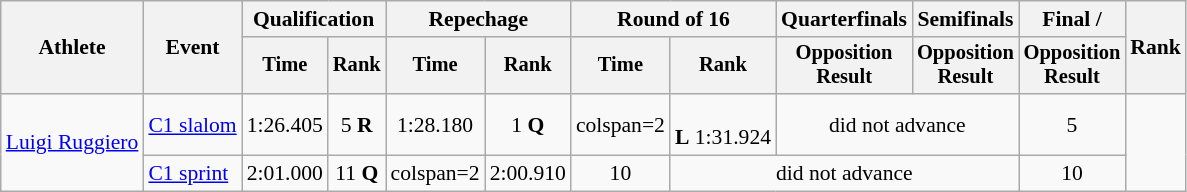<table class="wikitable" style="font-size:90%;">
<tr>
<th rowspan=2>Athlete</th>
<th rowspan=2>Event</th>
<th colspan=2>Qualification</th>
<th colspan=2>Repechage</th>
<th colspan=2>Round of 16</th>
<th>Quarterfinals</th>
<th>Semifinals</th>
<th>Final / </th>
<th rowspan=2>Rank</th>
</tr>
<tr style="font-size:95%">
<th>Time</th>
<th>Rank</th>
<th>Time</th>
<th>Rank</th>
<th>Time</th>
<th>Rank</th>
<th>Opposition <br>Result</th>
<th>Opposition <br>Result</th>
<th>Opposition <br>Result</th>
</tr>
<tr align=center>
<td rowspan=2 align=left><a href='#'>Luigi Ruggiero</a></td>
<td align=left><a href='#'>C1 slalom</a></td>
<td>1:26.405</td>
<td>5 <strong>R</strong></td>
<td>1:28.180</td>
<td>1 <strong>Q</strong></td>
<td>colspan=2 </td>
<td><br><strong>L</strong> 1:31.924</td>
<td colspan=2>did not advance</td>
<td>5</td>
</tr>
<tr align=center>
<td align=left><a href='#'>C1 sprint</a></td>
<td>2:01.000</td>
<td>11 <strong>Q</strong></td>
<td>colspan=2 </td>
<td>2:00.910</td>
<td>10</td>
<td colspan=3>did not advance</td>
<td>10</td>
</tr>
</table>
